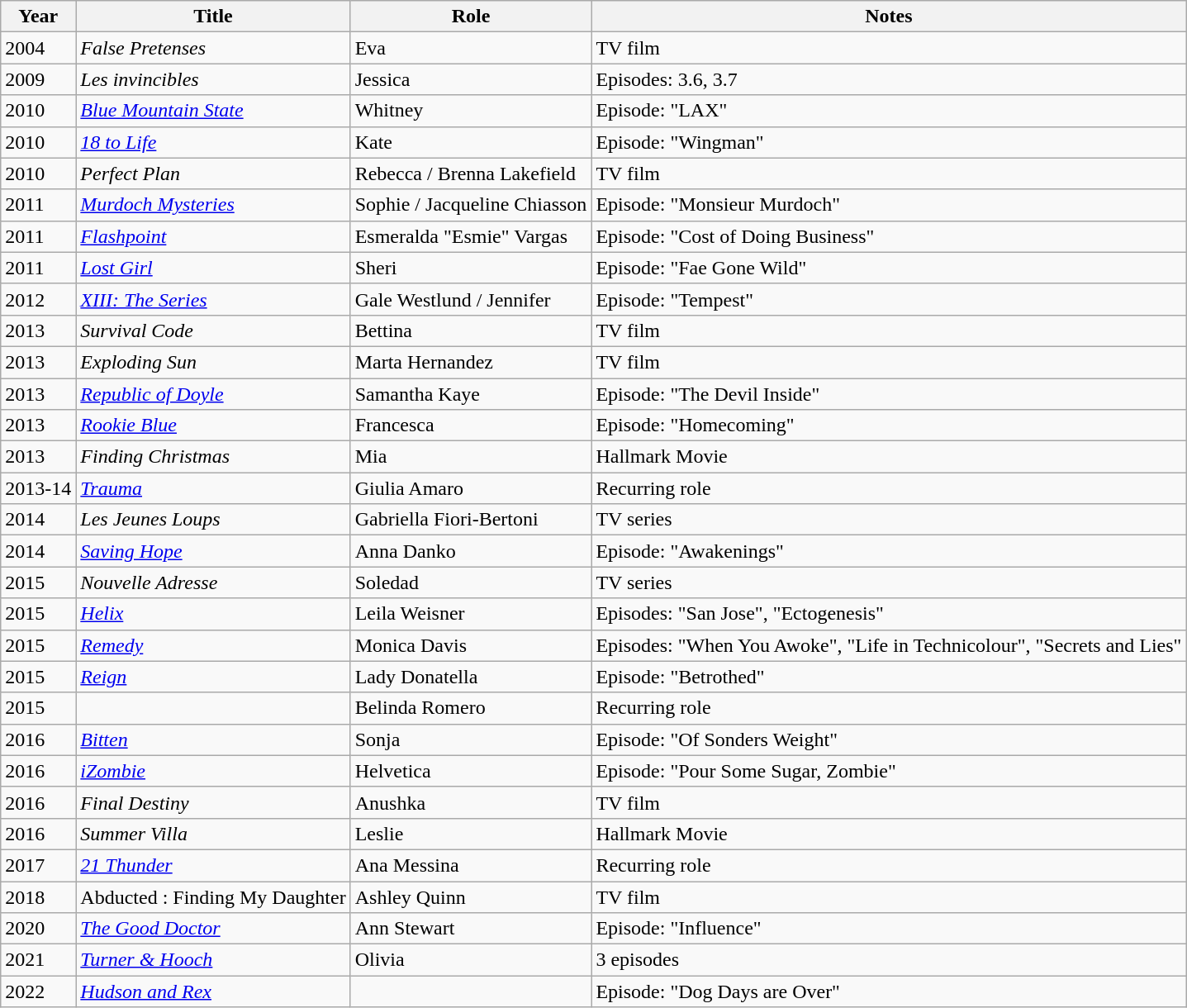<table class="wikitable sortable">
<tr>
<th>Year</th>
<th>Title</th>
<th>Role</th>
<th class="unsortable">Notes</th>
</tr>
<tr>
<td>2004</td>
<td><em>False Pretenses</em></td>
<td>Eva</td>
<td>TV film</td>
</tr>
<tr>
<td>2009</td>
<td><em>Les invincibles</em></td>
<td>Jessica</td>
<td>Episodes: 3.6, 3.7</td>
</tr>
<tr>
<td>2010</td>
<td><em><a href='#'>Blue Mountain State</a></em></td>
<td>Whitney</td>
<td>Episode: "LAX"</td>
</tr>
<tr>
<td>2010</td>
<td><em><a href='#'>18 to Life</a></em></td>
<td>Kate</td>
<td>Episode: "Wingman"</td>
</tr>
<tr>
<td>2010</td>
<td><em>Perfect Plan</em></td>
<td>Rebecca / Brenna Lakefield</td>
<td>TV film</td>
</tr>
<tr>
<td>2011</td>
<td><em><a href='#'>Murdoch Mysteries</a></em></td>
<td>Sophie / Jacqueline Chiasson</td>
<td>Episode: "Monsieur Murdoch"</td>
</tr>
<tr>
<td>2011</td>
<td><em><a href='#'>Flashpoint</a></em></td>
<td>Esmeralda "Esmie" Vargas</td>
<td>Episode: "Cost of Doing Business"</td>
</tr>
<tr>
<td>2011</td>
<td><em><a href='#'>Lost Girl</a></em></td>
<td>Sheri</td>
<td>Episode: "Fae Gone Wild"</td>
</tr>
<tr>
<td>2012</td>
<td><em><a href='#'>XIII: The Series</a></em></td>
<td>Gale Westlund / Jennifer</td>
<td>Episode: "Tempest"</td>
</tr>
<tr>
<td>2013</td>
<td><em>Survival Code</em></td>
<td>Bettina</td>
<td>TV film</td>
</tr>
<tr>
<td>2013</td>
<td><em>Exploding Sun</em></td>
<td>Marta Hernandez</td>
<td>TV film</td>
</tr>
<tr>
<td>2013</td>
<td><em><a href='#'>Republic of Doyle</a></em></td>
<td>Samantha Kaye</td>
<td>Episode: "The Devil Inside"</td>
</tr>
<tr>
<td>2013</td>
<td><em><a href='#'>Rookie Blue</a></em></td>
<td>Francesca</td>
<td>Episode: "Homecoming"</td>
</tr>
<tr>
<td>2013</td>
<td><em>Finding Christmas</em></td>
<td>Mia</td>
<td>Hallmark Movie</td>
</tr>
<tr>
<td>2013-14</td>
<td><em><a href='#'>Trauma</a></em></td>
<td>Giulia Amaro</td>
<td>Recurring role</td>
</tr>
<tr>
<td>2014</td>
<td><em>Les Jeunes Loups</em></td>
<td>Gabriella Fiori-Bertoni</td>
<td>TV series</td>
</tr>
<tr>
<td>2014</td>
<td><em><a href='#'>Saving Hope</a></em></td>
<td>Anna Danko</td>
<td>Episode: "Awakenings"</td>
</tr>
<tr>
<td>2015</td>
<td><em>Nouvelle Adresse</em></td>
<td>Soledad</td>
<td>TV series</td>
</tr>
<tr>
<td>2015</td>
<td><em><a href='#'>Helix</a></em></td>
<td>Leila Weisner</td>
<td>Episodes: "San Jose", "Ectogenesis"</td>
</tr>
<tr>
<td>2015</td>
<td><em><a href='#'>Remedy</a></em></td>
<td>Monica Davis</td>
<td>Episodes: "When You Awoke", "Life in Technicolour", "Secrets and Lies"</td>
</tr>
<tr>
<td>2015</td>
<td><em><a href='#'>Reign</a></em></td>
<td>Lady Donatella</td>
<td>Episode: "Betrothed"</td>
</tr>
<tr>
<td>2015</td>
<td><em></em></td>
<td>Belinda Romero</td>
<td>Recurring role</td>
</tr>
<tr>
<td>2016</td>
<td><em><a href='#'>Bitten</a></em></td>
<td>Sonja</td>
<td>Episode: "Of Sonders Weight"</td>
</tr>
<tr>
<td>2016</td>
<td><em><a href='#'>iZombie</a></em></td>
<td>Helvetica</td>
<td>Episode: "Pour Some Sugar, Zombie"</td>
</tr>
<tr>
<td>2016</td>
<td><em>Final Destiny</em></td>
<td>Anushka</td>
<td>TV film</td>
</tr>
<tr>
<td>2016</td>
<td><em>Summer Villa</em></td>
<td>Leslie</td>
<td>Hallmark Movie</td>
</tr>
<tr>
<td>2017</td>
<td><em><a href='#'>21 Thunder</a></em></td>
<td>Ana Messina</td>
<td>Recurring role</td>
</tr>
<tr>
<td>2018</td>
<td>Abducted : Finding My Daughter</td>
<td>Ashley Quinn</td>
<td>TV film</td>
</tr>
<tr>
<td>2020</td>
<td data-sort-value="Good Doctor, The"><em><a href='#'>The Good Doctor</a></em></td>
<td>Ann Stewart</td>
<td>Episode: "Influence"</td>
</tr>
<tr>
<td>2021</td>
<td><a href='#'><em>Turner & Hooch</em></a></td>
<td>Olivia</td>
<td>3 episodes</td>
</tr>
<tr>
<td>2022</td>
<td><em><a href='#'>Hudson and Rex</a></em></td>
<td></td>
<td>Episode: "Dog Days are Over"</td>
</tr>
</table>
